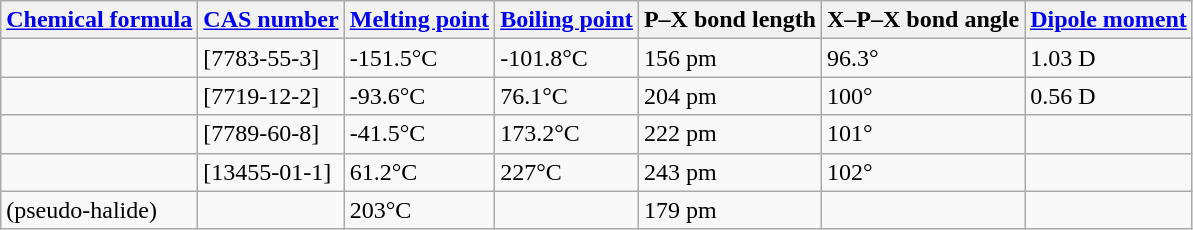<table class="wikitable">
<tr>
<th><a href='#'>Chemical formula</a></th>
<th><a href='#'>CAS number</a></th>
<th><a href='#'>Melting point</a></th>
<th><a href='#'>Boiling point</a></th>
<th>P–X bond length</th>
<th>X–P–X bond angle</th>
<th><a href='#'>Dipole moment</a></th>
</tr>
<tr>
<td></td>
<td>[7783-55-3]</td>
<td>-151.5°C</td>
<td>-101.8°C</td>
<td>156 pm</td>
<td>96.3°</td>
<td>1.03 D</td>
</tr>
<tr>
<td></td>
<td>[7719-12-2]</td>
<td>-93.6°C</td>
<td>76.1°C</td>
<td>204 pm</td>
<td>100°</td>
<td>0.56 D</td>
</tr>
<tr>
<td></td>
<td>[7789-60-8]</td>
<td>-41.5°C</td>
<td>173.2°C</td>
<td>222 pm</td>
<td>101°</td>
<td> </td>
</tr>
<tr>
<td></td>
<td>[13455-01-1]</td>
<td>61.2°C</td>
<td>227°C</td>
<td>243 pm</td>
<td>102°</td>
<td> </td>
</tr>
<tr>
<td> (pseudo-halide)</td>
<td></td>
<td>203°C</td>
<td></td>
<td>179 pm</td>
<td></td>
<td></td>
</tr>
</table>
